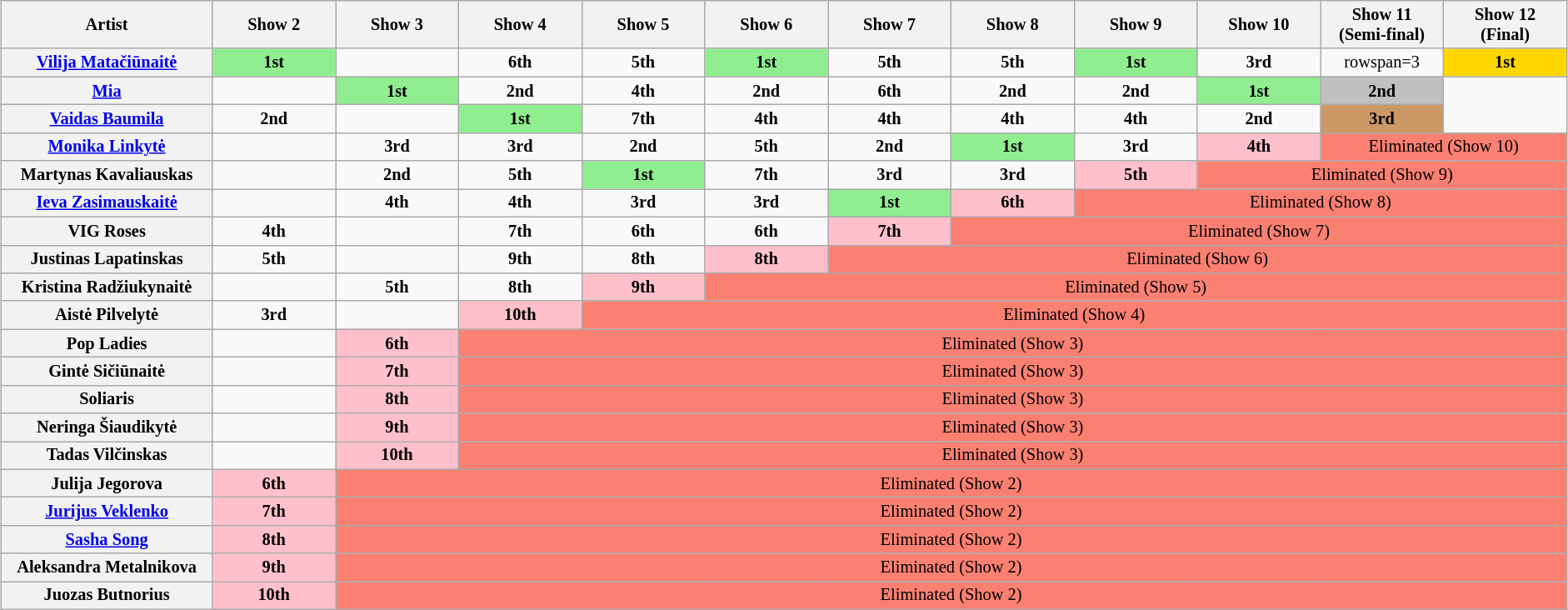<table class="wikitable" style="margin: 1em auto 1em auto; text-align:center; font-size:85%">
<tr>
<th scope="col" style="width:12%">Artist</th>
<th scope="col" style="width:7%">Show 2</th>
<th scope="col" style="width:7%">Show 3</th>
<th scope="col" style="width:7%">Show 4</th>
<th scope="col" style="width:7%">Show 5</th>
<th scope="col" style="width:7%">Show 6</th>
<th scope="col" style="width:7%">Show 7</th>
<th scope="col" style="width:7%">Show 8</th>
<th scope="col" style="width:7%">Show 9</th>
<th scope="col" style="width:7%">Show 10</th>
<th scope="col" style="width:7%">Show 11<br>(Semi-final)</th>
<th scope="col" style="width:7%">Show 12<br>(Final)</th>
</tr>
<tr>
<th scope="row"><a href='#'>Vilija Matačiūnaitė</a></th>
<td style="background:lightgreen"><strong>1st</strong></td>
<td></td>
<td><strong>6th</strong></td>
<td><strong>5th</strong></td>
<td style="background:lightgreen"><strong>1st</strong></td>
<td><strong>5th</strong></td>
<td><strong>5th</strong></td>
<td style="background:lightgreen"><strong>1st</strong></td>
<td><strong>3rd</strong></td>
<td>rowspan=3 </td>
<td style="background:gold"><strong>1st</strong></td>
</tr>
<tr>
<th scope="row"><a href='#'>Mia</a></th>
<td></td>
<td style="background:lightgreen"><strong>1st</strong></td>
<td><strong>2nd</strong></td>
<td><strong>4th</strong></td>
<td><strong>2nd</strong></td>
<td><strong>6th</strong></td>
<td><strong>2nd</strong></td>
<td><strong>2nd</strong></td>
<td style="background:lightgreen"><strong>1st</strong></td>
<td style="background:silver"><strong>2nd</strong></td>
</tr>
<tr>
<th scope="row"><a href='#'>Vaidas Baumila</a></th>
<td><strong>2nd</strong></td>
<td></td>
<td style="background:lightgreen"><strong>1st</strong></td>
<td><strong>7th</strong></td>
<td><strong>4th</strong></td>
<td><strong>4th</strong></td>
<td><strong>4th</strong></td>
<td><strong>4th</strong></td>
<td><strong>2nd</strong></td>
<td style="background:#CC9966"><strong>3rd</strong></td>
</tr>
<tr>
<th scope="row"><a href='#'>Monika Linkytė</a></th>
<td></td>
<td><strong>3rd</strong></td>
<td><strong>3rd</strong></td>
<td><strong>2nd</strong></td>
<td><strong>5th</strong></td>
<td><strong>2nd</strong></td>
<td style="background:lightgreen"><strong>1st</strong></td>
<td><strong>3rd</strong></td>
<td style="background:pink"><strong>4th</strong></td>
<td style="background:#FA8072" colspan=2>Eliminated (Show 10)</td>
</tr>
<tr>
<th scope="row">Martynas Kavaliauskas</th>
<td></td>
<td><strong>2nd</strong></td>
<td><strong>5th</strong></td>
<td style="background:lightgreen"><strong>1st</strong></td>
<td><strong>7th</strong></td>
<td><strong>3rd</strong></td>
<td><strong>3rd</strong></td>
<td style="background:pink"><strong>5th</strong></td>
<td style="background:#FA8072" colspan=3>Eliminated (Show 9)</td>
</tr>
<tr>
<th scope="row"><a href='#'>Ieva Zasimauskaitė</a></th>
<td></td>
<td><strong>4th</strong></td>
<td><strong>4th</strong></td>
<td><strong>3rd</strong></td>
<td><strong>3rd</strong></td>
<td style="background:lightgreen"><strong>1st</strong></td>
<td style="background:pink"><strong>6th</strong></td>
<td style="background:#FA8072" colspan=4>Eliminated (Show 8)</td>
</tr>
<tr>
<th scope="row">VIG Roses</th>
<td><strong>4th</strong></td>
<td></td>
<td><strong>7th</strong></td>
<td><strong>6th</strong></td>
<td><strong>6th</strong></td>
<td style="background:pink"><strong>7th</strong></td>
<td style="background:#FA8072" colspan=5>Eliminated (Show 7)</td>
</tr>
<tr>
<th scope="row">Justinas Lapatinskas</th>
<td><strong>5th</strong></td>
<td></td>
<td><strong>9th</strong></td>
<td><strong>8th</strong></td>
<td style="background:pink"><strong>8th</strong></td>
<td style="background:#FA8072" colspan=6>Eliminated (Show 6)</td>
</tr>
<tr>
<th scope="row">Kristina Radžiukynaitė</th>
<td></td>
<td><strong>5th</strong></td>
<td><strong>8th</strong></td>
<td style="background:pink"><strong>9th</strong></td>
<td style="background:#FA8072" colspan=7>Eliminated (Show 5)</td>
</tr>
<tr>
<th scope="row">Aistė Pilvelytė</th>
<td><strong>3rd</strong></td>
<td></td>
<td style="background:pink"><strong>10th</strong></td>
<td style="background:#FA8072" colspan=8>Eliminated (Show 4)</td>
</tr>
<tr>
<th scope="row">Pop Ladies</th>
<td></td>
<td style="background:pink"><strong>6th</strong></td>
<td style="background:#FA8072" colspan=9>Eliminated (Show 3)</td>
</tr>
<tr>
<th scope="row">Gintė Sičiūnaitė</th>
<td></td>
<td style="background:pink"><strong>7th</strong></td>
<td style="background:#FA8072" colspan=9>Eliminated (Show 3)</td>
</tr>
<tr>
<th scope="row">Soliaris</th>
<td></td>
<td style="background:pink"><strong>8th</strong></td>
<td style="background:#FA8072" colspan=9>Eliminated (Show 3)</td>
</tr>
<tr>
<th scope="row">Neringa Šiaudikytė</th>
<td></td>
<td style="background:pink"><strong>9th</strong></td>
<td style="background:#FA8072" colspan=9>Eliminated (Show 3)</td>
</tr>
<tr>
<th scope="row">Tadas Vilčinskas</th>
<td></td>
<td style="background:pink"><strong>10th</strong></td>
<td style="background:#FA8072" colspan=9>Eliminated (Show 3)</td>
</tr>
<tr>
<th scope="row">Julija Jegorova</th>
<td style="background:pink"><strong>6th</strong></td>
<td style="background:#FA8072" colspan=10>Eliminated (Show 2)</td>
</tr>
<tr>
<th scope="row"><a href='#'>Jurijus Veklenko</a></th>
<td style="background:pink"><strong>7th</strong></td>
<td style="background:#FA8072" colspan=10>Eliminated (Show 2)</td>
</tr>
<tr>
<th scope="row"><a href='#'>Sasha Song</a></th>
<td style="background:pink"><strong>8th</strong></td>
<td style="background:#FA8072" colspan=10>Eliminated (Show 2)</td>
</tr>
<tr>
<th scope="row">Aleksandra Metalnikova</th>
<td style="background:pink"><strong>9th</strong></td>
<td style="background:#FA8072" colspan=10>Eliminated (Show 2)</td>
</tr>
<tr>
<th scope="row">Juozas Butnorius</th>
<td style="background:pink"><strong>10th</strong></td>
<td style="background:#FA8072" colspan=10>Eliminated (Show 2)</td>
</tr>
</table>
